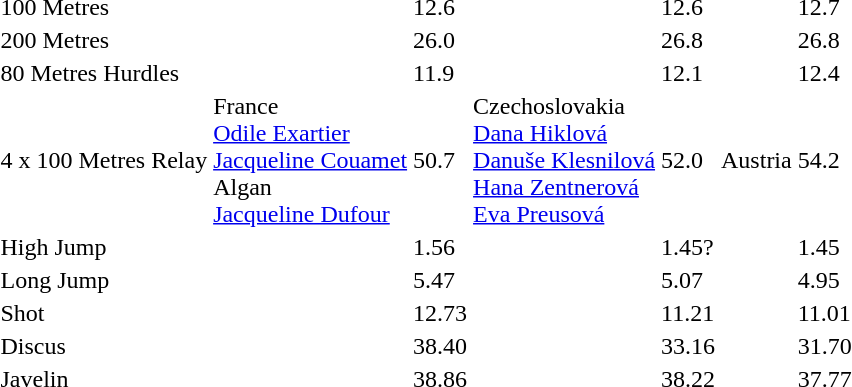<table>
<tr>
<td>100 Metres</td>
<td></td>
<td>12.6</td>
<td></td>
<td>12.6</td>
<td></td>
<td>12.7</td>
</tr>
<tr>
<td>200 Metres</td>
<td></td>
<td>26.0</td>
<td></td>
<td>26.8</td>
<td></td>
<td>26.8</td>
</tr>
<tr>
<td>80 Metres Hurdles</td>
<td></td>
<td>11.9</td>
<td></td>
<td>12.1</td>
<td></td>
<td>12.4</td>
</tr>
<tr>
<td>4 x 100 Metres Relay</td>
<td>France<br><a href='#'>Odile Exartier</a><br><a href='#'>Jacqueline Couamet</a><br>Algan<br><a href='#'>Jacqueline Dufour</a></td>
<td>50.7</td>
<td>Czechoslovakia<br><a href='#'>Dana Hiklová</a><br><a href='#'>Danuše Klesnilová</a><br><a href='#'>Hana Zentnerová</a><br><a href='#'>Eva Preusová</a></td>
<td>52.0</td>
<td>Austria</td>
<td>54.2</td>
</tr>
<tr>
<td>High Jump</td>
<td></td>
<td>1.56</td>
<td></td>
<td>1.45?</td>
<td></td>
<td>1.45</td>
</tr>
<tr>
<td>Long Jump</td>
<td></td>
<td>5.47</td>
<td></td>
<td>5.07</td>
<td></td>
<td>4.95</td>
</tr>
<tr>
<td>Shot</td>
<td></td>
<td>12.73</td>
<td></td>
<td>11.21</td>
<td></td>
<td>11.01</td>
</tr>
<tr>
<td>Discus</td>
<td></td>
<td>38.40</td>
<td></td>
<td>33.16</td>
<td></td>
<td>31.70</td>
</tr>
<tr>
<td>Javelin</td>
<td></td>
<td>38.86</td>
<td></td>
<td>38.22</td>
<td></td>
<td>37.77</td>
</tr>
</table>
